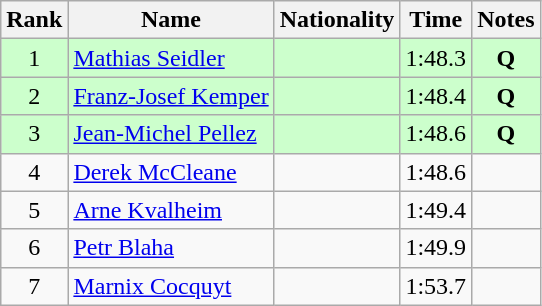<table class="wikitable sortable" style="text-align:center">
<tr>
<th>Rank</th>
<th>Name</th>
<th>Nationality</th>
<th>Time</th>
<th>Notes</th>
</tr>
<tr bgcolor=ccffcc>
<td>1</td>
<td align=left><a href='#'>Mathias Seidler</a></td>
<td align=left></td>
<td>1:48.3</td>
<td><strong>Q</strong></td>
</tr>
<tr bgcolor=ccffcc>
<td>2</td>
<td align=left><a href='#'>Franz-Josef Kemper</a></td>
<td align=left></td>
<td>1:48.4</td>
<td><strong>Q</strong></td>
</tr>
<tr bgcolor=ccffcc>
<td>3</td>
<td align=left><a href='#'>Jean-Michel Pellez</a></td>
<td align=left></td>
<td>1:48.6</td>
<td><strong>Q</strong></td>
</tr>
<tr>
<td>4</td>
<td align=left><a href='#'>Derek McCleane</a></td>
<td align=left></td>
<td>1:48.6</td>
<td></td>
</tr>
<tr>
<td>5</td>
<td align=left><a href='#'>Arne Kvalheim</a></td>
<td align=left></td>
<td>1:49.4</td>
<td></td>
</tr>
<tr>
<td>6</td>
<td align=left><a href='#'>Petr Blaha</a></td>
<td align=left></td>
<td>1:49.9</td>
<td></td>
</tr>
<tr>
<td>7</td>
<td align=left><a href='#'>Marnix Cocquyt</a></td>
<td align=left></td>
<td>1:53.7</td>
<td></td>
</tr>
</table>
